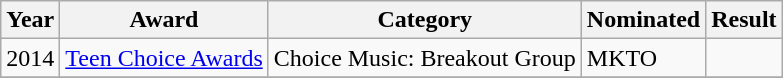<table class="wikitable">
<tr>
<th>Year</th>
<th>Award</th>
<th>Category</th>
<th>Nominated</th>
<th>Result</th>
</tr>
<tr>
<td>2014</td>
<td><a href='#'>Teen Choice Awards</a></td>
<td>Choice Music: Breakout Group</td>
<td>MKTO</td>
<td></td>
</tr>
<tr>
</tr>
</table>
